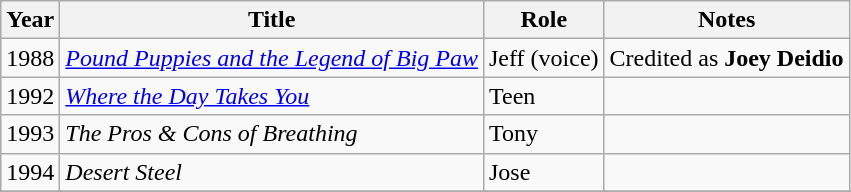<table class="wikitable sortable">
<tr>
<th>Year</th>
<th>Title</th>
<th>Role</th>
<th>Notes</th>
</tr>
<tr>
<td>1988</td>
<td><em><a href='#'>Pound Puppies and the Legend of Big Paw</a></em></td>
<td>Jeff (voice)</td>
<td>Credited as <strong>Joey Deidio</strong></td>
</tr>
<tr>
<td>1992</td>
<td><em><a href='#'>Where the Day Takes You</a></em></td>
<td>Teen</td>
<td></td>
</tr>
<tr>
<td>1993</td>
<td><em>The Pros & Cons of Breathing</em></td>
<td>Tony</td>
<td></td>
</tr>
<tr>
<td>1994</td>
<td><em>Desert Steel</em></td>
<td>Jose</td>
<td></td>
</tr>
<tr>
</tr>
</table>
